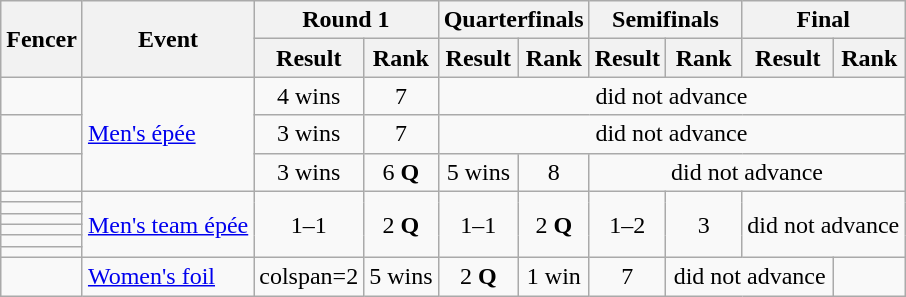<table class="wikitable sortable" style="text-align:center">
<tr>
<th rowspan=2>Fencer</th>
<th rowspan=2>Event</th>
<th colspan=2>Round 1</th>
<th colspan=2>Quarterfinals</th>
<th colspan=2>Semifinals</th>
<th colspan=2>Final</th>
</tr>
<tr>
<th>Result</th>
<th>Rank</th>
<th>Result</th>
<th>Rank</th>
<th>Result</th>
<th>Rank</th>
<th>Result</th>
<th>Rank</th>
</tr>
<tr>
<td align=left></td>
<td align=left rowspan=3><a href='#'>Men's épée</a></td>
<td>4 wins</td>
<td>7</td>
<td colspan=6>did not advance</td>
</tr>
<tr>
<td align=left></td>
<td>3 wins</td>
<td>7</td>
<td colspan=6>did not advance</td>
</tr>
<tr>
<td align=left></td>
<td>3 wins</td>
<td>6 <strong>Q</strong></td>
<td>5 wins</td>
<td>8</td>
<td colspan=4>did not advance</td>
</tr>
<tr>
<td align=left></td>
<td align=left rowspan=6><a href='#'>Men's team épée</a></td>
<td rowspan=6>1–1</td>
<td rowspan=6>2 <strong>Q</strong></td>
<td rowspan=6>1–1</td>
<td rowspan=6>2 <strong>Q</strong></td>
<td rowspan=6>1–2</td>
<td rowspan=6>3</td>
<td colspan=2 rowspan=6>did not advance</td>
</tr>
<tr>
<td align=left></td>
</tr>
<tr>
<td align=left></td>
</tr>
<tr>
<td align=left></td>
</tr>
<tr>
<td align=left></td>
</tr>
<tr>
<td align=left></td>
</tr>
<tr>
<td align=left></td>
<td align=left><a href='#'>Women's foil</a></td>
<td>colspan=2 </td>
<td>5 wins</td>
<td>2 <strong>Q</strong></td>
<td>1 win</td>
<td>7</td>
<td colspan=2>did not advance</td>
</tr>
</table>
